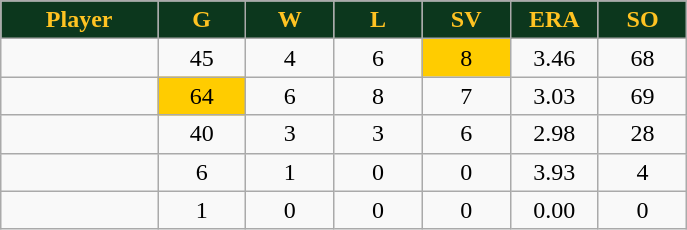<table class="wikitable sortable">
<tr>
<th style="background:#0C371D;color:#ffc322;" width="16%">Player</th>
<th style="background:#0C371D;color:#ffc322;" width="9%">G</th>
<th style="background:#0C371D;color:#ffc322;" width="9%">W</th>
<th style="background:#0C371D;color:#ffc322;" width="9%">L</th>
<th style="background:#0C371D;color:#ffc322;" width="9%">SV</th>
<th style="background:#0C371D;color:#ffc322;" width="9%">ERA</th>
<th style="background:#0C371D;color:#ffc322;" width="9%">SO</th>
</tr>
<tr align="center">
<td></td>
<td>45</td>
<td>4</td>
<td>6</td>
<td bgcolor="#FFCC00">8</td>
<td>3.46</td>
<td>68</td>
</tr>
<tr align="center">
<td></td>
<td bgcolor="#FFCC00">64</td>
<td>6</td>
<td>8</td>
<td>7</td>
<td>3.03</td>
<td>69</td>
</tr>
<tr align="center">
<td></td>
<td>40</td>
<td>3</td>
<td>3</td>
<td>6</td>
<td>2.98</td>
<td>28</td>
</tr>
<tr align="center">
<td></td>
<td>6</td>
<td>1</td>
<td>0</td>
<td>0</td>
<td>3.93</td>
<td>4</td>
</tr>
<tr align="center">
<td></td>
<td>1</td>
<td>0</td>
<td>0</td>
<td>0</td>
<td>0.00</td>
<td>0</td>
</tr>
</table>
